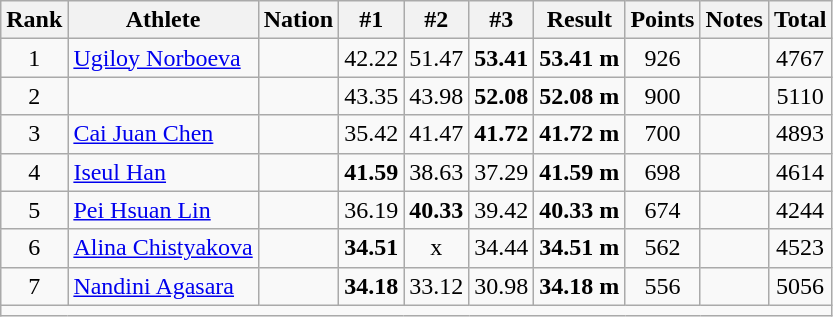<table class="wikitable sortable" style="text-align:center;">
<tr>
<th scope="col" style="width: 10px;">Rank</th>
<th scope="col">Athlete</th>
<th scope="col">Nation</th>
<th scope="col">#1</th>
<th scope="col">#2</th>
<th scope="col">#3</th>
<th scope="col">Result</th>
<th scope="col">Points</th>
<th scope="col">Notes</th>
<th scope="col">Total</th>
</tr>
<tr>
<td>1</td>
<td align="left"><a href='#'>Ugiloy Norboeva</a></td>
<td align="left"></td>
<td>42.22</td>
<td>51.47</td>
<td><strong>53.41</strong></td>
<td><strong>53.41 m</strong></td>
<td>926</td>
<td></td>
<td>4767</td>
</tr>
<tr>
<td>2</td>
<td align="left"></td>
<td align="left"></td>
<td>43.35</td>
<td>43.98</td>
<td><strong>52.08</strong></td>
<td><strong>52.08 m</strong></td>
<td>900</td>
<td></td>
<td>5110</td>
</tr>
<tr>
<td>3</td>
<td align="left"><a href='#'>Cai Juan Chen</a></td>
<td align="left"></td>
<td>35.42</td>
<td>41.47</td>
<td><strong>41.72</strong></td>
<td><strong>41.72 m</strong></td>
<td>700</td>
<td></td>
<td>4893</td>
</tr>
<tr>
<td>4</td>
<td align="left"><a href='#'>Iseul Han</a></td>
<td align="left"></td>
<td><strong>41.59</strong></td>
<td>38.63</td>
<td>37.29</td>
<td><strong>41.59 m</strong></td>
<td>698</td>
<td></td>
<td>4614</td>
</tr>
<tr>
<td>5</td>
<td align="left"><a href='#'>Pei Hsuan Lin</a></td>
<td align="left"></td>
<td>36.19</td>
<td><strong>40.33</strong></td>
<td>39.42</td>
<td><strong>40.33 m</strong></td>
<td>674</td>
<td></td>
<td>4244</td>
</tr>
<tr>
<td>6</td>
<td align="left"><a href='#'>Alina Chistyakova</a></td>
<td align="left"></td>
<td><strong>34.51</strong></td>
<td>x</td>
<td>34.44</td>
<td><strong>34.51 m</strong></td>
<td>562</td>
<td></td>
<td>4523</td>
</tr>
<tr>
<td>7</td>
<td align="left"><a href='#'>Nandini Agasara</a></td>
<td align="left"></td>
<td><strong>34.18</strong></td>
<td>33.12</td>
<td>30.98</td>
<td><strong>34.18 m</strong></td>
<td>556</td>
<td></td>
<td>5056</td>
</tr>
<tr class="sortbottom">
<td colspan="10"></td>
</tr>
</table>
